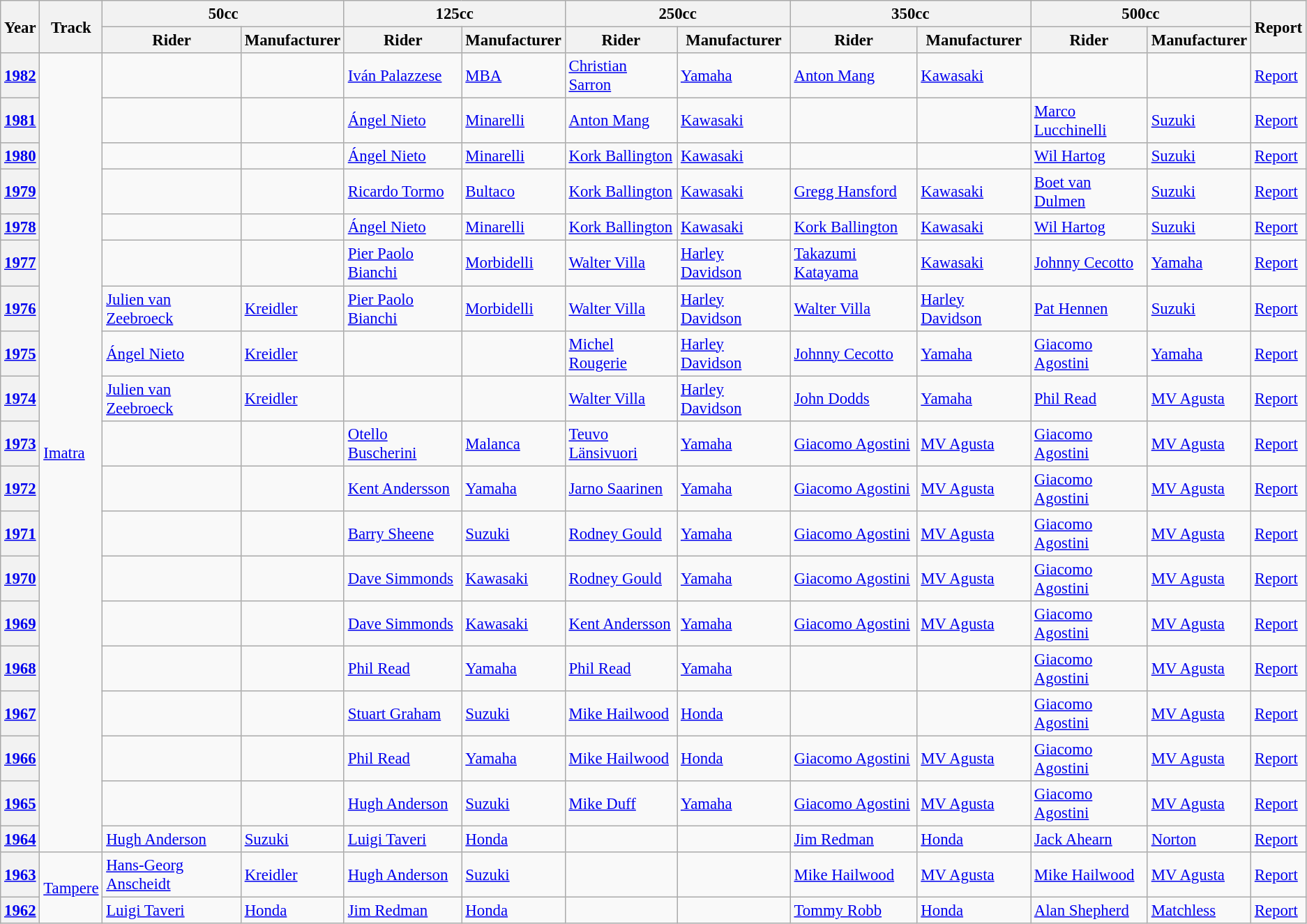<table class="wikitable" style="font-size: 95%;">
<tr>
<th rowspan=2>Year</th>
<th rowspan=2>Track</th>
<th colspan=2>50cc</th>
<th colspan=2>125cc</th>
<th colspan=2>250cc</th>
<th colspan=2>350cc</th>
<th colspan=2>500cc</th>
<th rowspan=2>Report</th>
</tr>
<tr>
<th>Rider</th>
<th>Manufacturer</th>
<th>Rider</th>
<th>Manufacturer</th>
<th>Rider</th>
<th>Manufacturer</th>
<th>Rider</th>
<th>Manufacturer</th>
<th>Rider</th>
<th>Manufacturer</th>
</tr>
<tr>
<th><a href='#'>1982</a></th>
<td rowspan="19"><a href='#'>Imatra</a></td>
<td></td>
<td></td>
<td> <a href='#'>Iván Palazzese</a></td>
<td><a href='#'>MBA</a></td>
<td> <a href='#'>Christian Sarron</a></td>
<td><a href='#'>Yamaha</a></td>
<td> <a href='#'>Anton Mang</a></td>
<td><a href='#'>Kawasaki</a></td>
<td></td>
<td></td>
<td><a href='#'>Report</a></td>
</tr>
<tr>
<th><a href='#'>1981</a></th>
<td></td>
<td></td>
<td> <a href='#'>Ángel Nieto</a></td>
<td><a href='#'>Minarelli</a></td>
<td> <a href='#'>Anton Mang</a></td>
<td><a href='#'>Kawasaki</a></td>
<td></td>
<td></td>
<td> <a href='#'>Marco Lucchinelli</a></td>
<td><a href='#'>Suzuki</a></td>
<td><a href='#'>Report</a></td>
</tr>
<tr>
<th><a href='#'>1980</a></th>
<td></td>
<td></td>
<td> <a href='#'>Ángel Nieto</a></td>
<td><a href='#'>Minarelli</a></td>
<td> <a href='#'>Kork Ballington</a></td>
<td><a href='#'>Kawasaki</a></td>
<td></td>
<td></td>
<td> <a href='#'>Wil Hartog</a></td>
<td><a href='#'>Suzuki</a></td>
<td><a href='#'>Report</a></td>
</tr>
<tr>
<th><a href='#'>1979</a></th>
<td></td>
<td></td>
<td> <a href='#'>Ricardo Tormo</a></td>
<td><a href='#'>Bultaco</a></td>
<td> <a href='#'>Kork Ballington</a></td>
<td><a href='#'>Kawasaki</a></td>
<td> <a href='#'>Gregg Hansford</a></td>
<td><a href='#'>Kawasaki</a></td>
<td> <a href='#'>Boet van Dulmen</a></td>
<td><a href='#'>Suzuki</a></td>
<td><a href='#'>Report</a></td>
</tr>
<tr>
<th><a href='#'>1978</a></th>
<td></td>
<td></td>
<td> <a href='#'>Ángel Nieto</a></td>
<td><a href='#'>Minarelli</a></td>
<td> <a href='#'>Kork Ballington</a></td>
<td><a href='#'>Kawasaki</a></td>
<td> <a href='#'>Kork Ballington</a></td>
<td><a href='#'>Kawasaki</a></td>
<td> <a href='#'>Wil Hartog</a></td>
<td><a href='#'>Suzuki</a></td>
<td><a href='#'>Report</a></td>
</tr>
<tr>
<th><a href='#'>1977</a></th>
<td></td>
<td></td>
<td> <a href='#'>Pier Paolo Bianchi</a></td>
<td><a href='#'>Morbidelli</a></td>
<td> <a href='#'>Walter Villa</a></td>
<td><a href='#'>Harley Davidson</a></td>
<td> <a href='#'>Takazumi Katayama</a></td>
<td><a href='#'>Kawasaki</a></td>
<td> <a href='#'>Johnny Cecotto</a></td>
<td><a href='#'>Yamaha</a></td>
<td><a href='#'>Report</a></td>
</tr>
<tr>
<th><a href='#'>1976</a></th>
<td> <a href='#'>Julien van Zeebroeck</a></td>
<td><a href='#'>Kreidler</a></td>
<td> <a href='#'>Pier Paolo Bianchi</a></td>
<td><a href='#'>Morbidelli</a></td>
<td> <a href='#'>Walter Villa</a></td>
<td><a href='#'>Harley Davidson</a></td>
<td> <a href='#'>Walter Villa</a></td>
<td><a href='#'>Harley Davidson</a></td>
<td> <a href='#'>Pat Hennen</a></td>
<td><a href='#'>Suzuki</a></td>
<td><a href='#'>Report</a></td>
</tr>
<tr>
<th><a href='#'>1975</a></th>
<td> <a href='#'>Ángel Nieto</a></td>
<td><a href='#'>Kreidler</a></td>
<td></td>
<td></td>
<td> <a href='#'>Michel Rougerie</a></td>
<td><a href='#'>Harley Davidson</a></td>
<td> <a href='#'>Johnny Cecotto</a></td>
<td><a href='#'>Yamaha</a></td>
<td> <a href='#'>Giacomo Agostini</a></td>
<td><a href='#'>Yamaha</a></td>
<td><a href='#'>Report</a></td>
</tr>
<tr>
<th><a href='#'>1974</a></th>
<td> <a href='#'>Julien van Zeebroeck</a></td>
<td><a href='#'>Kreidler</a></td>
<td></td>
<td></td>
<td> <a href='#'>Walter Villa</a></td>
<td><a href='#'>Harley Davidson</a></td>
<td> <a href='#'>John Dodds</a></td>
<td><a href='#'>Yamaha</a></td>
<td> <a href='#'>Phil Read</a></td>
<td><a href='#'>MV Agusta</a></td>
<td><a href='#'>Report</a></td>
</tr>
<tr>
<th><a href='#'>1973</a></th>
<td></td>
<td></td>
<td> <a href='#'>Otello Buscherini</a></td>
<td><a href='#'>Malanca</a></td>
<td> <a href='#'>Teuvo Länsivuori</a></td>
<td><a href='#'>Yamaha</a></td>
<td> <a href='#'>Giacomo Agostini</a></td>
<td><a href='#'>MV Agusta</a></td>
<td> <a href='#'>Giacomo Agostini</a></td>
<td><a href='#'>MV Agusta</a></td>
<td><a href='#'>Report</a></td>
</tr>
<tr>
<th><a href='#'>1972</a></th>
<td></td>
<td></td>
<td> <a href='#'>Kent Andersson</a></td>
<td><a href='#'>Yamaha</a></td>
<td> <a href='#'>Jarno Saarinen</a></td>
<td><a href='#'>Yamaha</a></td>
<td> <a href='#'>Giacomo Agostini</a></td>
<td><a href='#'>MV Agusta</a></td>
<td> <a href='#'>Giacomo Agostini</a></td>
<td><a href='#'>MV Agusta</a></td>
<td><a href='#'>Report</a></td>
</tr>
<tr>
<th><a href='#'>1971</a></th>
<td></td>
<td></td>
<td> <a href='#'>Barry Sheene</a></td>
<td><a href='#'>Suzuki</a></td>
<td> <a href='#'>Rodney Gould</a></td>
<td><a href='#'>Yamaha</a></td>
<td> <a href='#'>Giacomo Agostini</a></td>
<td><a href='#'>MV Agusta</a></td>
<td> <a href='#'>Giacomo Agostini</a></td>
<td><a href='#'>MV Agusta</a></td>
<td><a href='#'>Report</a></td>
</tr>
<tr>
<th><a href='#'>1970</a></th>
<td></td>
<td></td>
<td> <a href='#'>Dave Simmonds</a></td>
<td><a href='#'>Kawasaki</a></td>
<td> <a href='#'>Rodney Gould</a></td>
<td><a href='#'>Yamaha</a></td>
<td> <a href='#'>Giacomo Agostini</a></td>
<td><a href='#'>MV Agusta</a></td>
<td> <a href='#'>Giacomo Agostini</a></td>
<td><a href='#'>MV Agusta</a></td>
<td><a href='#'>Report</a></td>
</tr>
<tr>
<th><a href='#'>1969</a></th>
<td></td>
<td></td>
<td> <a href='#'>Dave Simmonds</a></td>
<td><a href='#'>Kawasaki</a></td>
<td> <a href='#'>Kent Andersson</a></td>
<td><a href='#'>Yamaha</a></td>
<td> <a href='#'>Giacomo Agostini</a></td>
<td><a href='#'>MV Agusta</a></td>
<td> <a href='#'>Giacomo Agostini</a></td>
<td><a href='#'>MV Agusta</a></td>
<td><a href='#'>Report</a></td>
</tr>
<tr>
<th><a href='#'>1968</a></th>
<td></td>
<td></td>
<td> <a href='#'>Phil Read</a></td>
<td><a href='#'>Yamaha</a></td>
<td> <a href='#'>Phil Read</a></td>
<td><a href='#'>Yamaha</a></td>
<td></td>
<td></td>
<td> <a href='#'>Giacomo Agostini</a></td>
<td><a href='#'>MV Agusta</a></td>
<td><a href='#'>Report</a></td>
</tr>
<tr>
<th><a href='#'>1967</a></th>
<td></td>
<td></td>
<td> <a href='#'>Stuart Graham</a></td>
<td><a href='#'>Suzuki</a></td>
<td> <a href='#'>Mike Hailwood</a></td>
<td><a href='#'>Honda</a></td>
<td></td>
<td></td>
<td> <a href='#'>Giacomo Agostini</a></td>
<td><a href='#'>MV Agusta</a></td>
<td><a href='#'>Report</a></td>
</tr>
<tr>
<th><a href='#'>1966</a></th>
<td></td>
<td></td>
<td> <a href='#'>Phil Read</a></td>
<td><a href='#'>Yamaha</a></td>
<td> <a href='#'>Mike Hailwood</a></td>
<td><a href='#'>Honda</a></td>
<td> <a href='#'>Giacomo Agostini</a></td>
<td><a href='#'>MV Agusta</a></td>
<td> <a href='#'>Giacomo Agostini</a></td>
<td><a href='#'>MV Agusta</a></td>
<td><a href='#'>Report</a></td>
</tr>
<tr>
<th><a href='#'>1965</a></th>
<td></td>
<td></td>
<td> <a href='#'>Hugh Anderson</a></td>
<td><a href='#'>Suzuki</a></td>
<td> <a href='#'>Mike Duff</a></td>
<td><a href='#'>Yamaha</a></td>
<td> <a href='#'>Giacomo Agostini</a></td>
<td><a href='#'>MV Agusta</a></td>
<td> <a href='#'>Giacomo Agostini</a></td>
<td><a href='#'>MV Agusta</a></td>
<td><a href='#'>Report</a></td>
</tr>
<tr>
<th><a href='#'>1964</a></th>
<td> <a href='#'>Hugh Anderson</a></td>
<td><a href='#'>Suzuki</a></td>
<td> <a href='#'>Luigi Taveri</a></td>
<td><a href='#'>Honda</a></td>
<td></td>
<td></td>
<td> <a href='#'>Jim Redman</a></td>
<td><a href='#'>Honda</a></td>
<td> <a href='#'>Jack Ahearn</a></td>
<td><a href='#'>Norton</a></td>
<td><a href='#'>Report</a></td>
</tr>
<tr>
<th><a href='#'>1963</a></th>
<td rowspan="2"><a href='#'>Tampere</a></td>
<td> <a href='#'>Hans-Georg Anscheidt</a></td>
<td><a href='#'>Kreidler</a></td>
<td> <a href='#'>Hugh Anderson</a></td>
<td><a href='#'>Suzuki</a></td>
<td></td>
<td></td>
<td> <a href='#'>Mike Hailwood</a></td>
<td><a href='#'>MV Agusta</a></td>
<td> <a href='#'>Mike Hailwood</a></td>
<td><a href='#'>MV Agusta</a></td>
<td><a href='#'>Report</a></td>
</tr>
<tr>
<th><a href='#'>1962</a></th>
<td> <a href='#'>Luigi Taveri</a></td>
<td><a href='#'>Honda</a></td>
<td> <a href='#'>Jim Redman</a></td>
<td><a href='#'>Honda</a></td>
<td></td>
<td></td>
<td> <a href='#'>Tommy Robb</a></td>
<td><a href='#'>Honda</a></td>
<td> <a href='#'>Alan Shepherd</a></td>
<td><a href='#'>Matchless</a></td>
<td><a href='#'>Report</a></td>
</tr>
</table>
